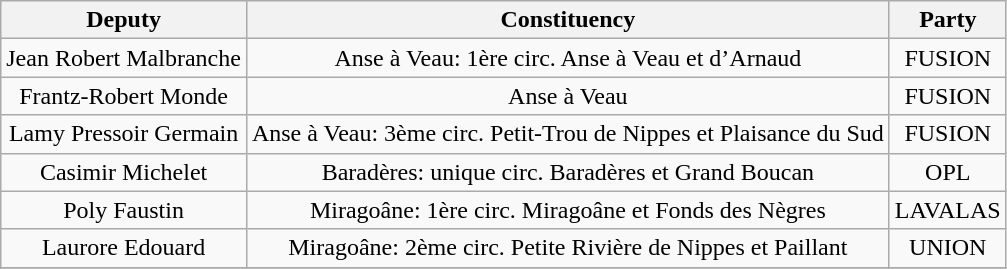<table class="wikitable" style="text-align:center;">
<tr>
<th>Deputy</th>
<th>Constituency</th>
<th>Party</th>
</tr>
<tr>
<td>Jean Robert Malbranche</td>
<td>Anse à Veau: 1ère circ. Anse à Veau et d’Arnaud</td>
<td>FUSION</td>
</tr>
<tr>
<td>Frantz-Robert Monde</td>
<td>Anse à Veau</td>
<td>FUSION</td>
</tr>
<tr>
<td>Lamy Pressoir Germain</td>
<td>Anse à Veau: 3ème circ. Petit-Trou de Nippes et Plaisance du Sud</td>
<td>FUSION</td>
</tr>
<tr>
<td>Casimir Michelet</td>
<td>Baradères: unique circ. Baradères et Grand Boucan</td>
<td>OPL</td>
</tr>
<tr>
<td>Poly Faustin</td>
<td>Miragoâne: 1ère circ. Miragoâne et Fonds des Nègres</td>
<td>LAVALAS</td>
</tr>
<tr>
<td>Laurore Edouard</td>
<td>Miragoâne: 2ème circ. Petite Rivière de Nippes et Paillant</td>
<td>UNION</td>
</tr>
<tr>
</tr>
</table>
